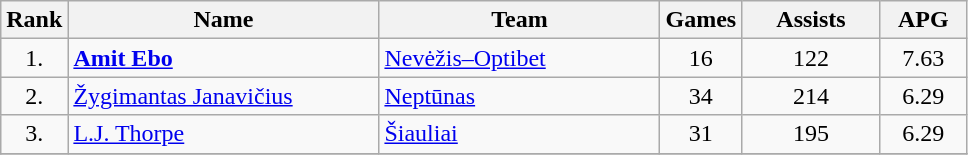<table class="wikitable" style="text-align: center;">
<tr>
<th>Rank</th>
<th width=200>Name</th>
<th width=180>Team</th>
<th>Games</th>
<th width=85>Assists</th>
<th width=50>APG</th>
</tr>
<tr>
<td>1.</td>
<td align="left"> <strong><a href='#'>Amit Ebo</a></strong></td>
<td align="left"><a href='#'>Nevėžis–Optibet</a></td>
<td>16</td>
<td>122</td>
<td>7.63</td>
</tr>
<tr>
<td>2.</td>
<td align="left"> <a href='#'>Žygimantas Janavičius</a></td>
<td align="left"><a href='#'>Neptūnas</a></td>
<td>34</td>
<td>214</td>
<td>6.29</td>
</tr>
<tr>
<td>3.</td>
<td align="left"> <a href='#'>L.J. Thorpe</a></td>
<td align="left"><a href='#'>Šiauliai</a></td>
<td>31</td>
<td>195</td>
<td>6.29</td>
</tr>
<tr>
</tr>
</table>
